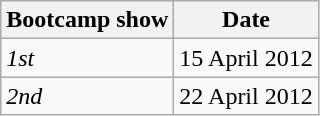<table class="wikitable">
<tr>
<th>Bootcamp show</th>
<th>Date</th>
</tr>
<tr>
<td><em>1st</em></td>
<td align=center>15 April 2012</td>
</tr>
<tr>
<td><em>2nd</em></td>
<td align=center>22 April 2012</td>
</tr>
</table>
